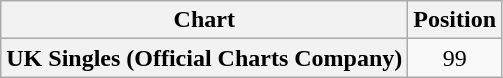<table class="wikitable plainrowheaders" style="text-align:center">
<tr>
<th>Chart</th>
<th>Position</th>
</tr>
<tr>
<th scope="row">UK Singles (Official Charts Company)</th>
<td>99</td>
</tr>
</table>
